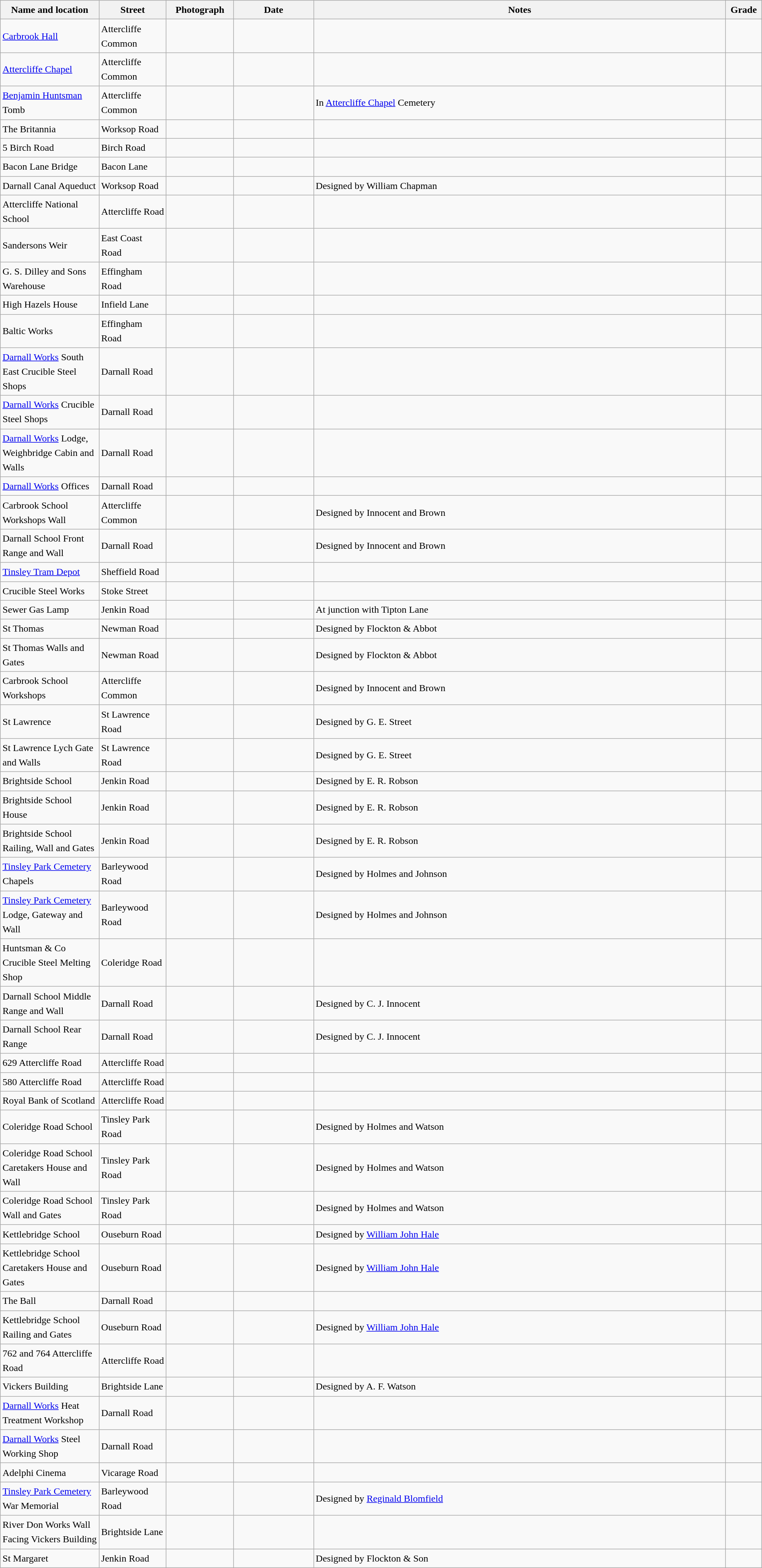<table class="wikitable sortable plainrowheaders" style="width:100%; border:0; text-align:left; line-height:150%;">
<tr>
<th scope="col"  style="width:150px">Name and location</th>
<th scope="col"  style="width:100px">Street</th>
<th scope="col"  style="width:100px" class="unsortable">Photograph</th>
<th scope="col"  style="width:120px">Date</th>
<th scope="col"  style="width:650px" class="unsortable">Notes</th>
<th scope="col"  style="width:50px">Grade</th>
</tr>
<tr>
<td><a href='#'>Carbrook Hall</a><br><small></small></td>
<td>Attercliffe Common</td>
<td></td>
<td></td>
<td></td>
<td align="center" ></td>
</tr>
<tr>
<td><a href='#'>Attercliffe Chapel</a><br><small></small></td>
<td>Attercliffe Common</td>
<td></td>
<td></td>
<td></td>
<td align="center" ></td>
</tr>
<tr>
<td><a href='#'>Benjamin Huntsman</a> Tomb<br><small></small></td>
<td>Attercliffe Common</td>
<td></td>
<td></td>
<td>In <a href='#'>Attercliffe Chapel</a> Cemetery</td>
<td align="center" ></td>
</tr>
<tr>
<td>The Britannia<br><small></small></td>
<td>Worksop Road</td>
<td></td>
<td></td>
<td></td>
<td align="center" ></td>
</tr>
<tr>
<td>5 Birch Road<br><small></small></td>
<td>Birch Road</td>
<td></td>
<td></td>
<td></td>
<td align="center" ></td>
</tr>
<tr>
<td>Bacon Lane Bridge<br><small></small></td>
<td>Bacon Lane</td>
<td></td>
<td></td>
<td></td>
<td align="center" ></td>
</tr>
<tr>
<td>Darnall Canal Aqueduct<br><small></small></td>
<td>Worksop Road</td>
<td></td>
<td></td>
<td>Designed by William Chapman</td>
<td align="center" ></td>
</tr>
<tr>
<td>Attercliffe National School<br><small></small></td>
<td>Attercliffe Road</td>
<td></td>
<td></td>
<td></td>
<td align="center" ></td>
</tr>
<tr>
<td>Sandersons Weir<br><small></small></td>
<td>East Coast Road</td>
<td></td>
<td></td>
<td></td>
<td align="center" ></td>
</tr>
<tr>
<td>G. S. Dilley and Sons Warehouse<br><small></small></td>
<td>Effingham Road</td>
<td></td>
<td></td>
<td></td>
<td align="center" ></td>
</tr>
<tr>
<td>High Hazels House<br><small></small></td>
<td>Infield Lane</td>
<td></td>
<td></td>
<td></td>
<td align="center" ></td>
</tr>
<tr>
<td>Baltic Works<br><small></small></td>
<td>Effingham Road</td>
<td></td>
<td></td>
<td></td>
<td align="center" ></td>
</tr>
<tr>
<td><a href='#'>Darnall Works</a> South East Crucible Steel Shops<br><small></small></td>
<td>Darnall Road</td>
<td></td>
<td></td>
<td></td>
<td align="center" ></td>
</tr>
<tr>
<td><a href='#'>Darnall Works</a> Crucible Steel Shops<br><small></small></td>
<td>Darnall Road</td>
<td></td>
<td></td>
<td></td>
<td align="center" ></td>
</tr>
<tr>
<td><a href='#'>Darnall Works</a> Lodge, Weighbridge Cabin and Walls<br><small></small></td>
<td>Darnall Road</td>
<td></td>
<td></td>
<td></td>
<td align="center" ></td>
</tr>
<tr>
<td><a href='#'>Darnall Works</a> Offices<br><small></small></td>
<td>Darnall Road</td>
<td></td>
<td></td>
<td></td>
<td align="center" ></td>
</tr>
<tr>
<td>Carbrook School Workshops Wall<br><small></small></td>
<td>Attercliffe Common</td>
<td></td>
<td></td>
<td>Designed by Innocent and Brown</td>
<td align="center" ></td>
</tr>
<tr>
<td>Darnall School Front Range and Wall<br><small></small></td>
<td>Darnall Road</td>
<td></td>
<td></td>
<td>Designed by Innocent and Brown</td>
<td align="center" ></td>
</tr>
<tr>
<td><a href='#'>Tinsley Tram Depot</a><br><small></small></td>
<td>Sheffield Road</td>
<td></td>
<td></td>
<td></td>
<td align="center" ></td>
</tr>
<tr>
<td>Crucible Steel Works<br><small></small></td>
<td>Stoke Street</td>
<td></td>
<td></td>
<td></td>
<td align="center" ></td>
</tr>
<tr>
<td>Sewer Gas Lamp<br><small></small></td>
<td>Jenkin Road</td>
<td></td>
<td></td>
<td>At junction with Tipton Lane</td>
<td align="center" ></td>
</tr>
<tr>
<td>St Thomas<br><small></small></td>
<td>Newman Road</td>
<td></td>
<td></td>
<td>Designed by Flockton & Abbot</td>
<td align="center" ></td>
</tr>
<tr>
<td>St Thomas Walls and Gates<br><small></small></td>
<td>Newman Road</td>
<td></td>
<td></td>
<td>Designed by Flockton & Abbot</td>
<td align="center" ></td>
</tr>
<tr>
<td>Carbrook School Workshops<br><small></small></td>
<td>Attercliffe Common</td>
<td></td>
<td></td>
<td>Designed by Innocent and Brown</td>
<td align="center" ></td>
</tr>
<tr>
<td>St Lawrence<br><small></small></td>
<td>St Lawrence Road</td>
<td></td>
<td></td>
<td>Designed by G. E. Street</td>
<td align="center" ></td>
</tr>
<tr>
<td>St Lawrence Lych Gate and Walls<br><small></small></td>
<td>St Lawrence Road</td>
<td></td>
<td></td>
<td>Designed by G. E. Street</td>
<td align="center" ></td>
</tr>
<tr>
<td>Brightside School<br><small></small></td>
<td>Jenkin Road</td>
<td></td>
<td></td>
<td>Designed by E. R. Robson</td>
<td align="center" ></td>
</tr>
<tr>
<td>Brightside School House<br><small></small></td>
<td>Jenkin Road</td>
<td></td>
<td></td>
<td>Designed by E. R. Robson</td>
<td align="center" ></td>
</tr>
<tr>
<td>Brightside School Railing, Wall and Gates<br><small></small></td>
<td>Jenkin Road</td>
<td></td>
<td></td>
<td>Designed by E. R. Robson</td>
<td align="center" ></td>
</tr>
<tr>
<td><a href='#'>Tinsley Park Cemetery</a> Chapels<br><small></small></td>
<td>Barleywood Road</td>
<td></td>
<td></td>
<td>Designed by Holmes and Johnson</td>
<td align="center" ></td>
</tr>
<tr>
<td><a href='#'>Tinsley Park Cemetery</a> Lodge, Gateway and Wall<br><small></small></td>
<td>Barleywood Road</td>
<td></td>
<td></td>
<td>Designed by Holmes and Johnson</td>
<td align="center" ></td>
</tr>
<tr>
<td>Huntsman & Co Crucible Steel Melting Shop<br><small></small></td>
<td>Coleridge Road</td>
<td></td>
<td></td>
<td></td>
<td align="center" ></td>
</tr>
<tr>
<td>Darnall School Middle Range and Wall<br><small></small></td>
<td>Darnall Road</td>
<td></td>
<td></td>
<td>Designed by C. J. Innocent</td>
<td align="center" ></td>
</tr>
<tr>
<td>Darnall School Rear Range<br><small></small></td>
<td>Darnall Road</td>
<td></td>
<td></td>
<td>Designed by C. J. Innocent</td>
<td align="center" ></td>
</tr>
<tr>
<td>629 Attercliffe Road<br><small></small></td>
<td>Attercliffe Road</td>
<td></td>
<td></td>
<td></td>
<td align="center" ></td>
</tr>
<tr>
<td>580 Attercliffe Road<br><small></small></td>
<td>Attercliffe Road</td>
<td></td>
<td></td>
<td></td>
<td align="center" ></td>
</tr>
<tr>
<td>Royal Bank of Scotland<br><small></small></td>
<td>Attercliffe Road</td>
<td></td>
<td></td>
<td></td>
<td align="center" ></td>
</tr>
<tr>
<td>Coleridge Road School<br><small></small></td>
<td>Tinsley Park Road</td>
<td></td>
<td></td>
<td>Designed by Holmes and Watson</td>
<td align="center" ></td>
</tr>
<tr>
<td>Coleridge Road School Caretakers House and Wall<br><small></small></td>
<td>Tinsley Park Road</td>
<td></td>
<td></td>
<td>Designed by Holmes and Watson</td>
<td align="center" ></td>
</tr>
<tr>
<td>Coleridge Road School Wall and Gates<br><small></small></td>
<td>Tinsley Park Road</td>
<td></td>
<td></td>
<td>Designed by Holmes and Watson</td>
<td align="center" ></td>
</tr>
<tr>
<td>Kettlebridge School<br><small></small></td>
<td>Ouseburn Road</td>
<td></td>
<td></td>
<td>Designed by <a href='#'>William John Hale</a></td>
<td align="center" ></td>
</tr>
<tr>
<td>Kettlebridge School Caretakers House and Gates<br><small></small></td>
<td>Ouseburn Road</td>
<td></td>
<td></td>
<td>Designed by <a href='#'>William John Hale</a></td>
<td align="center" ></td>
</tr>
<tr>
<td>The Ball<br><small></small></td>
<td>Darnall Road</td>
<td></td>
<td></td>
<td></td>
<td align="center" ></td>
</tr>
<tr>
<td>Kettlebridge School Railing and Gates<br><small></small></td>
<td>Ouseburn Road</td>
<td></td>
<td></td>
<td>Designed by <a href='#'>William John Hale</a></td>
<td align="center" ></td>
</tr>
<tr>
<td>762 and 764 Attercliffe Road<br><small></small></td>
<td>Attercliffe Road</td>
<td></td>
<td></td>
<td></td>
<td align="center" ></td>
</tr>
<tr>
<td>Vickers Building<br><small></small></td>
<td>Brightside Lane</td>
<td></td>
<td></td>
<td>Designed by A. F. Watson</td>
<td align="center" ></td>
</tr>
<tr>
<td><a href='#'>Darnall Works</a> Heat Treatment Workshop<br><small></small></td>
<td>Darnall Road</td>
<td></td>
<td></td>
<td></td>
<td align="center" ></td>
</tr>
<tr>
<td><a href='#'>Darnall Works</a> Steel Working Shop<br><small></small></td>
<td>Darnall Road</td>
<td></td>
<td></td>
<td></td>
<td align="center" ></td>
</tr>
<tr>
<td>Adelphi Cinema<br><small></small></td>
<td>Vicarage Road</td>
<td></td>
<td></td>
<td></td>
<td align="center" ></td>
</tr>
<tr>
<td><a href='#'>Tinsley Park Cemetery</a> War Memorial<br><small></small></td>
<td>Barleywood Road</td>
<td></td>
<td></td>
<td>Designed by <a href='#'>Reginald Blomfield</a></td>
<td align="center" ></td>
</tr>
<tr>
<td>River Don Works Wall Facing Vickers Building<br><small></small></td>
<td>Brightside Lane</td>
<td></td>
<td></td>
<td></td>
<td align="center" ></td>
</tr>
<tr>
<td>St Margaret<br><small></small></td>
<td>Jenkin Road</td>
<td></td>
<td></td>
<td>Designed by Flockton & Son</td>
<td align="center" ></td>
</tr>
</table>
